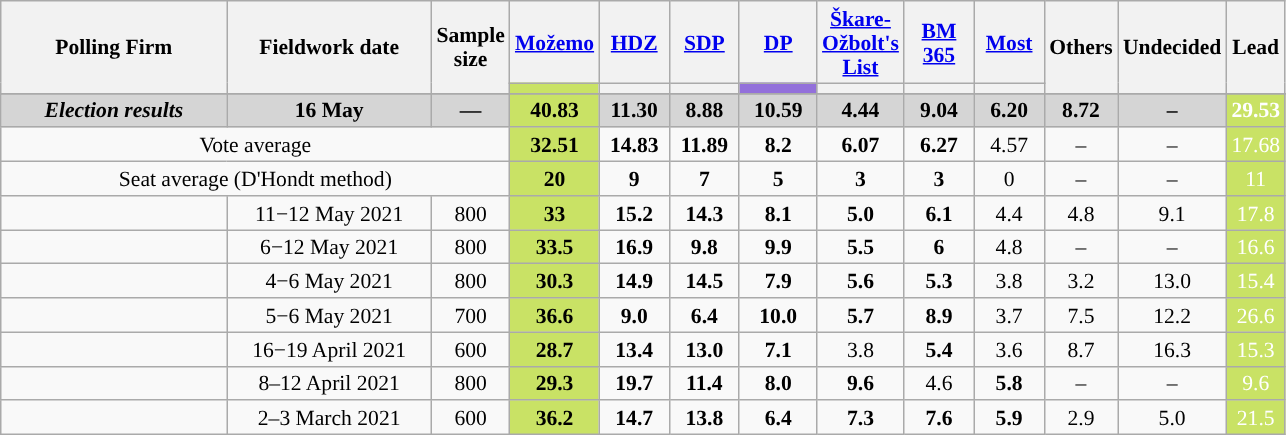<table class="wikitable sortable" style="text-align:center; font-size:90%; line-height:16px;">
<tr style="height:42px;">
<th rowspan="2" style="width:40px;">Polling Firm</th>
<th rowspan="2" style="width:40px;">Fieldwork date</th>
<th rowspan="2" style="width:40px;">Sample <br> size</th>
<th class="unsortable" style="width:40px;"><a href='#'>Možemo</a></th>
<th class="unsortable" style="width:40px;"><a href='#'>HDZ</a></th>
<th class="unsortable" style="width:40px;"><a href='#'>SDP</a></th>
<th class="unsortable" style="width:40px;"><a href='#'>DP</a></th>
<th class="unsortable" style="width:40px;"><a href='#'>Škare-Ožbolt's List</a></th>
<th class="unsortable" style="width:40px;"><a href='#'>BM 365</a></th>
<th class="unsortable" style="width:40px;"><a href='#'>Most</a></th>
<th rowspan="2" class="unsortable" style="width:40px;">Others</th>
<th rowspan="2" class="unsortable" style="width:40px;">Undecided</th>
<th rowspan="2" class="unsortable" style="width:20px;">Lead</th>
</tr>
<tr>
<th class="unsortable" style="background:#C9E265" width="45px"></th>
<th class="unsortable" style="color:inherit;background:"></th>
<th class="unsortable" style="color:inherit;background:"></th>
<th class="unsortable" style="color:inherit;background:#9370DB; width:45px;"></th>
<th class="unsortable" style="background:"></th>
<th class="unsortable" style="color:inherit;background:"></th>
<th class="unsortable" style="color:inherit;background:"></th>
</tr>
<tr>
</tr>
<tr style="background:#D5D5D5; font-weight:bold;">
<td style="width:10em"><em>Election results</em></td>
<td style="width:9em">16 May</td>
<td>—</td>
<td style="background:#C9E265">40.83</td>
<td>11.30</td>
<td>8.88</td>
<td>10.59</td>
<td>4.44</td>
<td>9.04</td>
<td>6.20</td>
<td>8.72</td>
<td>–</td>
<td style="background:#C9E265; color: white">29.53</td>
</tr>
<tr>
<td colspan=3>Vote average</td>
<td style="background:#C9E265"><strong>32.51</strong></td>
<td><strong>14.83</strong></td>
<td><strong>11.89</strong></td>
<td><strong>8.2</strong></td>
<td><strong>6.07</strong></td>
<td><strong>6.27</strong></td>
<td>4.57</td>
<td>–</td>
<td>–</td>
<td style="background:#C9E265; color: white">17.68</td>
</tr>
<tr>
<td colspan=3>Seat average (D'Hondt method)</td>
<td style="background:#C9E265"><strong>20</strong></td>
<td><strong>9</strong></td>
<td><strong>7</strong></td>
<td><strong>5</strong></td>
<td><strong>3</strong></td>
<td><strong>3</strong></td>
<td>0</td>
<td>–</td>
<td>–</td>
<td style="background:#C9E265; color: white">11</td>
</tr>
<tr>
<td></td>
<td>11−12 May 2021</td>
<td>800</td>
<td style="background:#C9E265"><strong>33</strong></td>
<td><strong>15.2</strong></td>
<td><strong>14.3</strong></td>
<td><strong>8.1</strong></td>
<td><strong>5.0</strong></td>
<td><strong>6.1</strong></td>
<td>4.4</td>
<td>4.8</td>
<td>9.1</td>
<td style="background:#C9E265; color: white">17.8</td>
</tr>
<tr>
<td></td>
<td>6−12 May 2021</td>
<td>800</td>
<td style="background:#C9E265"><strong>33.5</strong></td>
<td><strong>16.9</strong></td>
<td><strong>9.8</strong></td>
<td><strong>9.9</strong></td>
<td><strong>5.5</strong></td>
<td><strong>6</strong></td>
<td>4.8</td>
<td>–</td>
<td>–</td>
<td style="background:#C9E265; color: white">16.6</td>
</tr>
<tr>
<td></td>
<td>4−6 May 2021</td>
<td>800</td>
<td style="background:#C9E265"><strong>30.3</strong></td>
<td><strong>14.9</strong></td>
<td><strong>14.5</strong></td>
<td><strong>7.9</strong></td>
<td><strong>5.6</strong></td>
<td><strong>5.3</strong></td>
<td>3.8</td>
<td>3.2</td>
<td>13.0</td>
<td style="background:#C9E265; color: white">15.4</td>
</tr>
<tr>
<td></td>
<td>5−6 May 2021</td>
<td>700</td>
<td style="background:#C9E265"><strong>36.6</strong></td>
<td><strong>9.0</strong></td>
<td><strong>6.4</strong></td>
<td><strong>10.0</strong></td>
<td><strong>5.7</strong></td>
<td><strong>8.9</strong></td>
<td>3.7</td>
<td>7.5</td>
<td>12.2</td>
<td style="background:#C9E265; color: white">26.6</td>
</tr>
<tr>
<td></td>
<td>16−19 April 2021</td>
<td>600</td>
<td style="background:#C9E265"><strong>28.7</strong></td>
<td><strong>13.4</strong></td>
<td><strong>13.0</strong></td>
<td><strong>7.1</strong></td>
<td>3.8</td>
<td><strong>5.4</strong></td>
<td>3.6</td>
<td>8.7</td>
<td>16.3</td>
<td style="background:#C9E265; color: white">15.3</td>
</tr>
<tr>
<td></td>
<td>8–12 April 2021</td>
<td>800</td>
<td style="background:#C9E265"><strong>29.3</strong></td>
<td><strong>19.7</strong></td>
<td><strong>11.4</strong></td>
<td><strong>8.0</strong></td>
<td><strong>9.6</strong></td>
<td>4.6</td>
<td><strong>5.8</strong></td>
<td>–</td>
<td>–</td>
<td style="background:#C9E265; color: white">9.6</td>
</tr>
<tr>
<td></td>
<td>2–3 March 2021</td>
<td>600</td>
<td style="background:#C9E265"><strong>36.2</strong></td>
<td><strong>14.7</strong></td>
<td><strong>13.8</strong></td>
<td><strong>6.4</strong></td>
<td><strong>7.3</strong></td>
<td><strong>7.6</strong></td>
<td><strong>5.9</strong></td>
<td>2.9</td>
<td>5.0</td>
<td style="background:#C9E265; color: white">21.5</td>
</tr>
</table>
